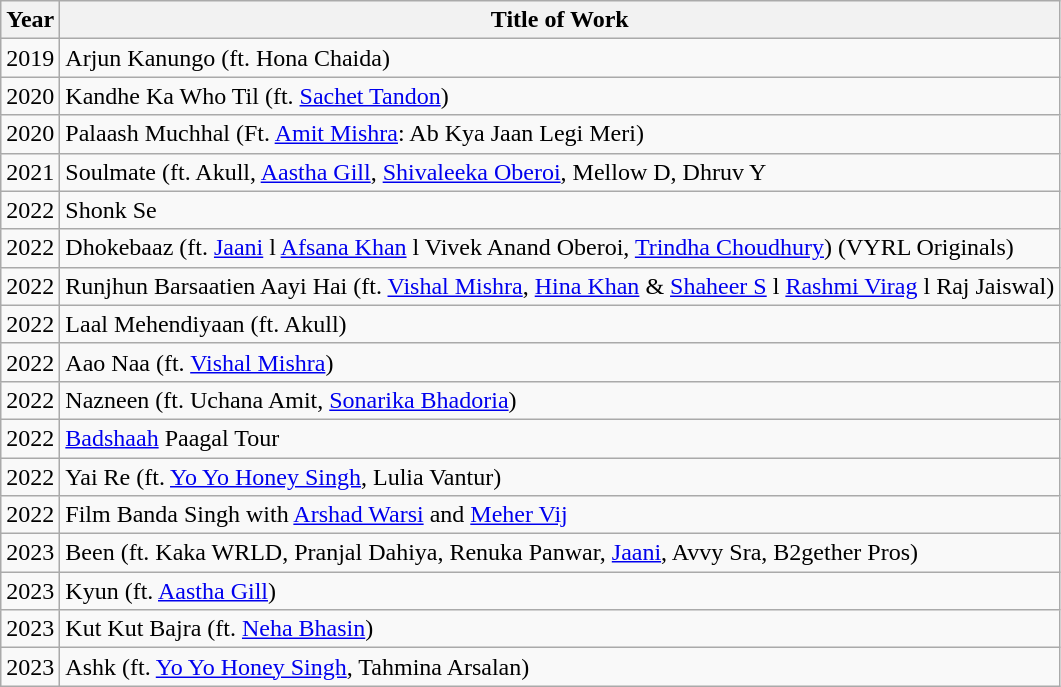<table class="wikitable">
<tr>
<th>Year</th>
<th>Title of Work</th>
</tr>
<tr>
<td>2019</td>
<td>Arjun Kanungo (ft. Hona Chaida)</td>
</tr>
<tr>
<td>2020</td>
<td>Kandhe Ka Who Til (ft. <a href='#'>Sachet Tandon</a>) </td>
</tr>
<tr>
<td>2020</td>
<td>Palaash Muchhal (Ft. <a href='#'>Amit Mishra</a>: Ab Kya Jaan Legi Meri) </td>
</tr>
<tr>
<td>2021</td>
<td>Soulmate (ft. Akull, <a href='#'>Aastha Gill</a>, <a href='#'>Shivaleeka Oberoi</a>, Mellow D, Dhruv Y </td>
</tr>
<tr>
<td>2022</td>
<td>Shonk Se</td>
</tr>
<tr>
<td>2022</td>
<td>Dhokebaaz (ft. <a href='#'>Jaani</a> l <a href='#'>Afsana Khan</a> l Vivek Anand Oberoi, <a href='#'>Trindha Choudhury</a>) (VYRL Originals) </td>
</tr>
<tr>
<td>2022</td>
<td>Runjhun Barsaatien Aayi Hai (ft. <a href='#'>Vishal Mishra</a>, <a href='#'>Hina Khan</a> & <a href='#'>Shaheer S</a> l <a href='#'>Rashmi Virag</a> l Raj Jaiswal)</td>
</tr>
<tr>
<td>2022</td>
<td>Laal Mehendiyaan (ft. Akull)</td>
</tr>
<tr>
<td>2022</td>
<td>Aao Naa (ft. <a href='#'>Vishal Mishra</a>)</td>
</tr>
<tr>
<td>2022</td>
<td>Nazneen (ft. Uchana Amit, <a href='#'>Sonarika Bhadoria</a>)</td>
</tr>
<tr>
<td>2022</td>
<td><a href='#'>Badshaah</a> Paagal Tour</td>
</tr>
<tr>
<td>2022</td>
<td>Yai Re (ft. <a href='#'>Yo Yo Honey Singh</a>, Lulia Vantur) </td>
</tr>
<tr>
<td>2022</td>
<td>Film Banda Singh with <a href='#'>Arshad Warsi</a> and <a href='#'>Meher Vij</a></td>
</tr>
<tr>
<td>2023</td>
<td>Been (ft. Kaka WRLD, Pranjal Dahiya, Renuka Panwar, <a href='#'>Jaani</a>, Avvy Sra, B2gether Pros)</td>
</tr>
<tr>
<td>2023</td>
<td>Kyun (ft. <a href='#'>Aastha Gill</a>)</td>
</tr>
<tr>
<td>2023</td>
<td>Kut Kut Bajra (ft. <a href='#'>Neha Bhasin</a>)</td>
</tr>
<tr>
<td>2023</td>
<td>Ashk (ft. <a href='#'>Yo Yo Honey Singh</a>, Tahmina Arsalan)</td>
</tr>
</table>
